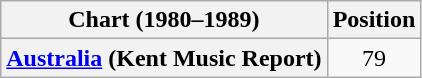<table class="wikitable plainrowheaders">
<tr>
<th scope="col">Chart (1980–1989)</th>
<th scope="col">Position</th>
</tr>
<tr>
<th scope="row"><a href='#'>Australia</a> (Kent Music Report)</th>
<td style="text-align:center">79</td>
</tr>
</table>
